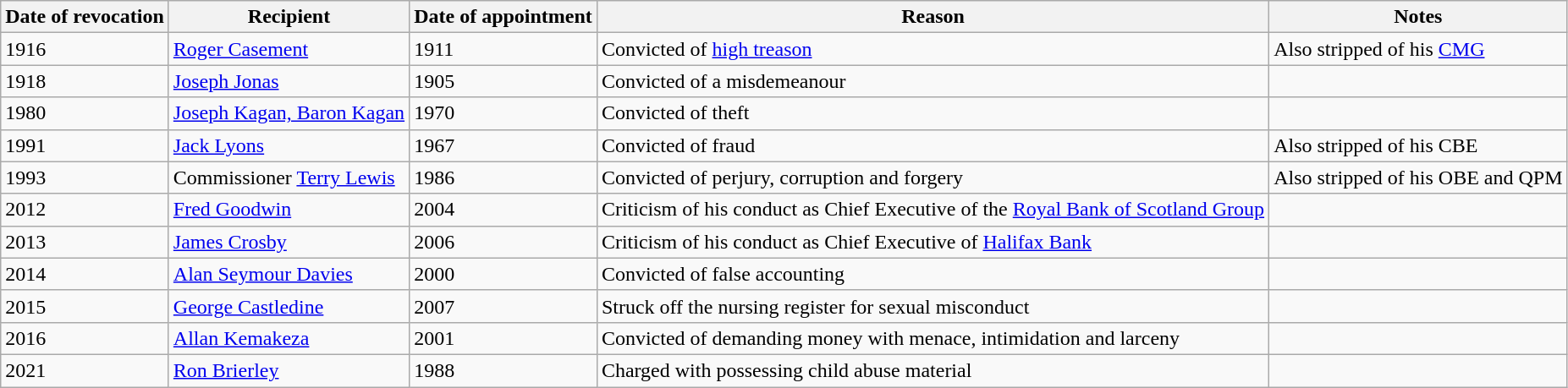<table class="wikitable">
<tr>
<th>Date of revocation</th>
<th>Recipient</th>
<th>Date of appointment</th>
<th>Reason</th>
<th>Notes</th>
</tr>
<tr>
<td>1916</td>
<td><a href='#'>Roger Casement</a></td>
<td>1911</td>
<td>Convicted of <a href='#'>high treason</a></td>
<td>Also stripped of his <a href='#'>CMG</a></td>
</tr>
<tr>
<td>1918</td>
<td><a href='#'>Joseph Jonas</a></td>
<td>1905</td>
<td>Convicted of a misdemeanour</td>
<td></td>
</tr>
<tr>
<td>1980</td>
<td><a href='#'>Joseph Kagan, Baron Kagan</a></td>
<td>1970</td>
<td>Convicted of theft</td>
<td></td>
</tr>
<tr>
<td>1991</td>
<td><a href='#'>Jack Lyons</a></td>
<td>1967</td>
<td>Convicted of fraud</td>
<td>Also stripped of his CBE</td>
</tr>
<tr>
<td>1993</td>
<td>Commissioner <a href='#'>Terry Lewis</a></td>
<td>1986</td>
<td>Convicted of perjury, corruption and forgery</td>
<td>Also stripped of his OBE and QPM</td>
</tr>
<tr>
<td>2012</td>
<td><a href='#'>Fred Goodwin</a></td>
<td>2004</td>
<td>Criticism of his conduct as Chief Executive of the <a href='#'>Royal Bank of Scotland Group</a></td>
<td></td>
</tr>
<tr>
<td>2013</td>
<td><a href='#'>James Crosby</a></td>
<td>2006</td>
<td>Criticism of his conduct as Chief Executive of <a href='#'>Halifax Bank</a></td>
<td></td>
</tr>
<tr>
<td>2014</td>
<td><a href='#'>Alan Seymour Davies</a></td>
<td>2000</td>
<td>Convicted of false accounting</td>
<td></td>
</tr>
<tr>
<td>2015</td>
<td><a href='#'>George Castledine</a></td>
<td>2007</td>
<td>Struck off the nursing register for sexual misconduct</td>
<td></td>
</tr>
<tr>
<td>2016</td>
<td><a href='#'>Allan Kemakeza</a></td>
<td>2001</td>
<td>Convicted of demanding money with menace, intimidation and larceny</td>
<td></td>
</tr>
<tr>
<td>2021</td>
<td><a href='#'>Ron Brierley</a></td>
<td>1988</td>
<td>Charged with possessing child abuse material</td>
<td></td>
</tr>
</table>
